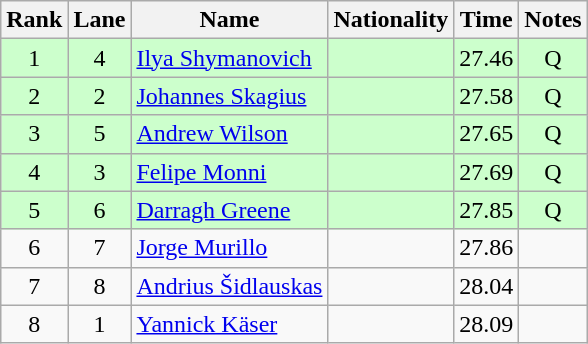<table class="wikitable sortable" style="text-align:center">
<tr>
<th>Rank</th>
<th>Lane</th>
<th>Name</th>
<th>Nationality</th>
<th>Time</th>
<th>Notes</th>
</tr>
<tr bgcolor=ccffcc>
<td>1</td>
<td>4</td>
<td align="left"><a href='#'>Ilya Shymanovich</a></td>
<td align="left"></td>
<td>27.46</td>
<td>Q</td>
</tr>
<tr bgcolor=ccffcc>
<td>2</td>
<td>2</td>
<td align="left"><a href='#'>Johannes Skagius</a></td>
<td align="left"></td>
<td>27.58</td>
<td>Q</td>
</tr>
<tr bgcolor=ccffcc>
<td>3</td>
<td>5</td>
<td align="left"><a href='#'>Andrew Wilson</a></td>
<td align="left"></td>
<td>27.65</td>
<td>Q</td>
</tr>
<tr bgcolor=ccffcc>
<td>4</td>
<td>3</td>
<td align="left"><a href='#'>Felipe Monni</a></td>
<td align="left"></td>
<td>27.69</td>
<td>Q</td>
</tr>
<tr bgcolor=ccffcc>
<td>5</td>
<td>6</td>
<td align="left"><a href='#'>Darragh Greene</a></td>
<td align="left"></td>
<td>27.85</td>
<td>Q</td>
</tr>
<tr>
<td>6</td>
<td>7</td>
<td align="left"><a href='#'>Jorge Murillo</a></td>
<td align="left"></td>
<td>27.86</td>
<td></td>
</tr>
<tr>
<td>7</td>
<td>8</td>
<td align="left"><a href='#'>Andrius Šidlauskas</a></td>
<td align="left"></td>
<td>28.04</td>
<td></td>
</tr>
<tr>
<td>8</td>
<td>1</td>
<td align="left"><a href='#'>Yannick Käser</a></td>
<td align="left"></td>
<td>28.09</td>
<td></td>
</tr>
</table>
